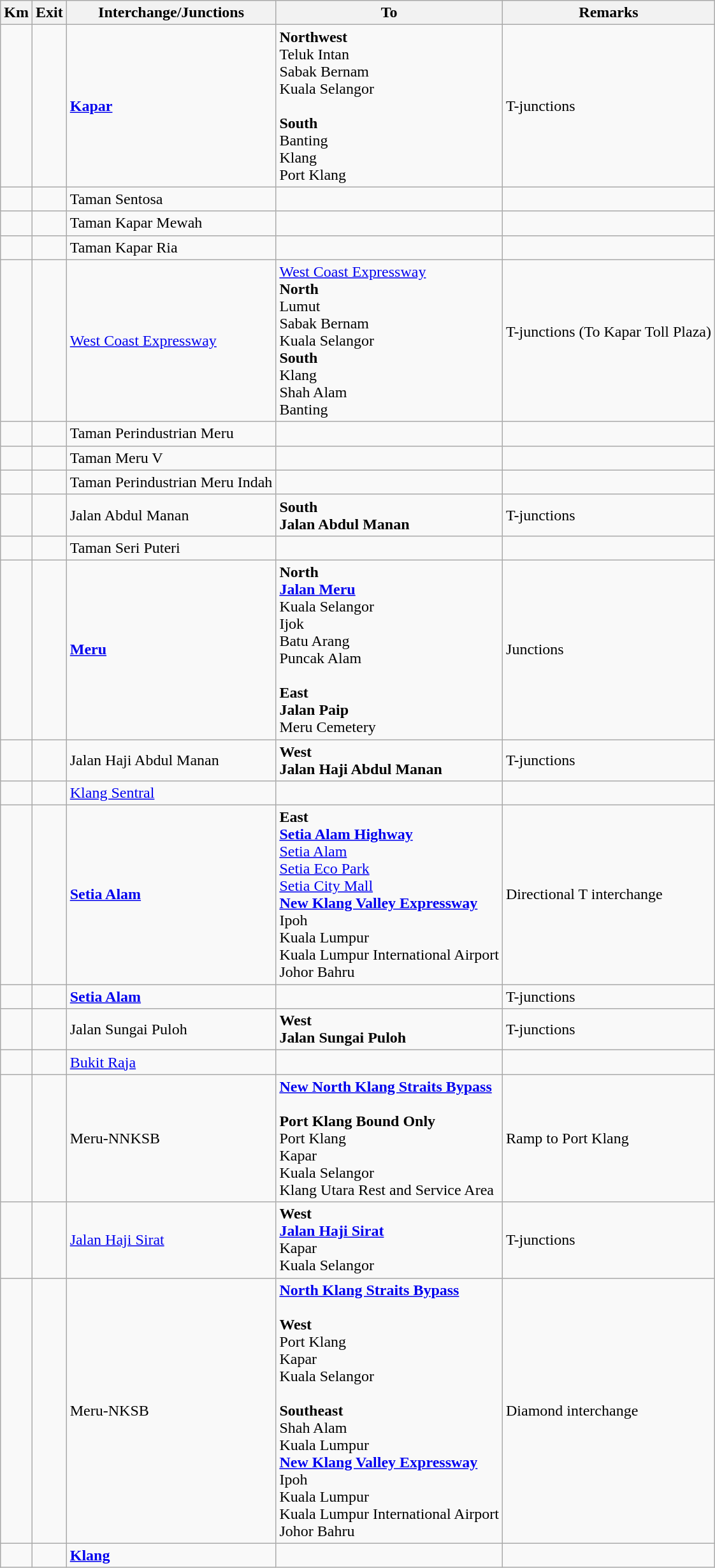<table class="wikitable">
<tr>
<th>Km</th>
<th>Exit</th>
<th>Interchange/Junctions</th>
<th>To</th>
<th>Remarks</th>
</tr>
<tr>
<td></td>
<td></td>
<td><strong><a href='#'>Kapar</a></strong></td>
<td><strong>Northwest</strong><br> Teluk Intan<br> Sabak Bernam<br> Kuala Selangor<br><br><strong>South</strong><br> Banting<br> Klang<br> Port Klang</td>
<td>T-junctions</td>
</tr>
<tr>
<td></td>
<td></td>
<td>Taman Sentosa</td>
<td></td>
<td></td>
</tr>
<tr>
<td></td>
<td></td>
<td>Taman Kapar Mewah</td>
<td></td>
<td></td>
</tr>
<tr>
<td></td>
<td></td>
<td>Taman Kapar Ria</td>
<td></td>
<td></td>
</tr>
<tr>
<td></td>
<td></td>
<td><a href='#'>West Coast Expressway</a></td>
<td> <a href='#'>West Coast Expressway</a><br><strong>North</strong><br> Lumut<br> Sabak Bernam<br> Kuala Selangor<br><strong>South</strong><br> Klang<br> Shah Alam<br> Banting</td>
<td>T-junctions (To Kapar Toll Plaza)<br><br></td>
</tr>
<tr>
<td></td>
<td></td>
<td>Taman Perindustrian Meru</td>
<td></td>
<td></td>
</tr>
<tr>
<td></td>
<td></td>
<td>Taman Meru V</td>
<td></td>
<td></td>
</tr>
<tr>
<td></td>
<td></td>
<td>Taman Perindustrian Meru Indah</td>
<td></td>
<td></td>
</tr>
<tr>
<td></td>
<td></td>
<td>Jalan Abdul Manan</td>
<td><strong>South</strong><br><strong>Jalan Abdul Manan</strong></td>
<td>T-junctions</td>
</tr>
<tr>
<td></td>
<td></td>
<td>Taman Seri Puteri</td>
<td></td>
<td></td>
</tr>
<tr>
<td></td>
<td></td>
<td><strong><a href='#'>Meru</a></strong></td>
<td><strong>North</strong><br> <strong><a href='#'>Jalan Meru</a></strong><br> Kuala Selangor<br> Ijok<br> Batu Arang<br> Puncak Alam<br><br><strong>East</strong><br><strong>Jalan Paip</strong><br>Meru Cemetery</td>
<td>Junctions</td>
</tr>
<tr>
<td></td>
<td></td>
<td>Jalan Haji Abdul Manan</td>
<td><strong>West</strong><br><strong>Jalan Haji Abdul Manan</strong></td>
<td>T-junctions</td>
</tr>
<tr>
<td></td>
<td></td>
<td><a href='#'>Klang Sentral</a></td>
<td></td>
<td></td>
</tr>
<tr>
<td></td>
<td></td>
<td><strong><a href='#'>Setia Alam</a></strong></td>
<td><strong>East</strong><br> <strong><a href='#'>Setia Alam Highway</a></strong><br><a href='#'>Setia Alam</a><br><a href='#'>Setia Eco Park</a><br><a href='#'>Setia City Mall</a> <br> <strong><a href='#'>New Klang Valley Expressway</a></strong><br>  Ipoh<br>  Kuala Lumpur<br>  Kuala Lumpur International Airport <br>  Johor Bahru</td>
<td>Directional T interchange</td>
</tr>
<tr>
<td></td>
<td></td>
<td><strong><a href='#'>Setia Alam</a></strong></td>
<td></td>
<td>T-junctions</td>
</tr>
<tr>
<td></td>
<td></td>
<td>Jalan Sungai Puloh</td>
<td><strong>West</strong><br><strong>Jalan Sungai Puloh</strong></td>
<td>T-junctions</td>
</tr>
<tr>
<td></td>
<td></td>
<td><a href='#'>Bukit Raja</a></td>
<td></td>
<td></td>
</tr>
<tr>
<td></td>
<td></td>
<td>Meru-NNKSB</td>
<td> <strong><a href='#'>New North Klang Straits Bypass</a></strong><br><br><strong>Port Klang Bound Only</strong><br>  Port Klang <br> Kapar<br> Kuala Selangor<br> Klang Utara Rest and Service Area</td>
<td>Ramp to Port Klang</td>
</tr>
<tr>
<td></td>
<td></td>
<td><a href='#'>Jalan Haji Sirat</a></td>
<td><strong>West</strong><br> <strong><a href='#'>Jalan Haji Sirat</a></strong><br> Kapar<br> Kuala Selangor</td>
<td>T-junctions</td>
</tr>
<tr>
<td></td>
<td></td>
<td>Meru-NKSB</td>
<td> <strong><a href='#'>North Klang Straits Bypass</a></strong><br><br><strong>West</strong><br>  Port Klang <br> Kapar<br> Kuala Selangor<br><br><strong>Southeast</strong><br> Shah Alam<br> Kuala Lumpur<br> <strong><a href='#'>New Klang Valley Expressway</a></strong><br>  Ipoh<br>  Kuala Lumpur<br>  Kuala Lumpur International Airport <br>  Johor Bahru</td>
<td>Diamond interchange</td>
</tr>
<tr>
<td></td>
<td></td>
<td><strong><a href='#'>Klang</a></strong></td>
<td></td>
<td></td>
</tr>
</table>
